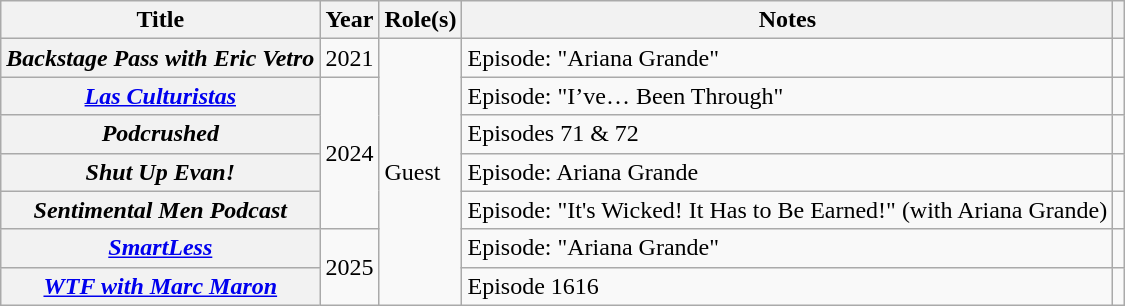<table class="wikitable plainrowheaders sortable">
<tr>
<th scope="col">Title</th>
<th scope="col">Year</th>
<th scope="col">Role(s)</th>
<th scope="col" class="unsortable">Notes</th>
<th class="unsortable"></th>
</tr>
<tr>
<th scope="row"><em>Backstage Pass with Eric Vetro</em></th>
<td>2021</td>
<td rowspan="7">Guest</td>
<td>Episode: "Ariana Grande"</td>
<td style="text-align:center;"></td>
</tr>
<tr>
<th scope="row"><em><a href='#'>Las Culturistas</a></em></th>
<td rowspan="4">2024</td>
<td>Episode: "I’ve… Been Through"</td>
<td style="text-align:center;"></td>
</tr>
<tr>
<th scope="row"><em>Podcrushed</em></th>
<td>Episodes 71 & 72</td>
<td style="text-align:center;"></td>
</tr>
<tr>
<th scope="row"><em>Shut Up Evan!</em></th>
<td>Episode: Ariana Grande</td>
<td style="text-align:center;"></td>
</tr>
<tr>
<th scope="row"><em>Sentimental Men Podcast</em></th>
<td>Episode: "It's Wicked! It Has to Be Earned!" (with Ariana Grande)</td>
<td style="text-align:center;"></td>
</tr>
<tr>
<th scope="row"><em><a href='#'>SmartLess</a></em></th>
<td rowspan="3">2025</td>
<td>Episode: "Ariana Grande"</td>
<td style="text-align:center;"></td>
</tr>
<tr>
<th scope="row"><em><a href='#'>WTF with Marc Maron</a></em></th>
<td>Episode 1616</td>
<td style="text-align:center;"></td>
</tr>
</table>
